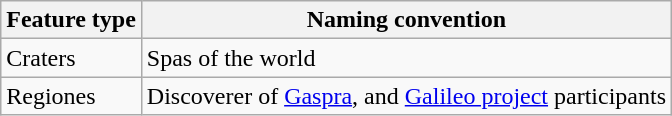<table class="wikitable">
<tr>
<th>Feature type</th>
<th>Naming convention</th>
</tr>
<tr>
<td>Craters</td>
<td>Spas of the world</td>
</tr>
<tr>
<td>Regiones</td>
<td>Discoverer of <a href='#'>Gaspra</a>, and <a href='#'>Galileo project</a> participants</td>
</tr>
</table>
